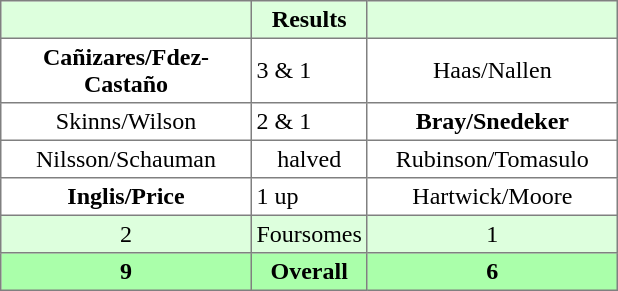<table border="1" cellpadding="3" style="border-collapse:collapse; text-align:center;">
<tr style="background:#ddffdd;">
<th width=160></th>
<th>Results</th>
<th width=160></th>
</tr>
<tr>
<td><strong>Cañizares/Fdez-Castaño</strong></td>
<td align=left> 3 & 1</td>
<td>Haas/Nallen</td>
</tr>
<tr>
<td>Skinns/Wilson</td>
<td align=left> 2 & 1</td>
<td><strong>Bray/Snedeker</strong></td>
</tr>
<tr>
<td>Nilsson/Schauman</td>
<td>halved</td>
<td>Rubinson/Tomasulo</td>
</tr>
<tr>
<td><strong>Inglis/Price</strong></td>
<td align=left> 1 up</td>
<td>Hartwick/Moore</td>
</tr>
<tr style="background:#ddffdd;">
<td>2</td>
<td>Foursomes</td>
<td>1</td>
</tr>
<tr style="background:#aaffaa;">
<th>9</th>
<th>Overall</th>
<th>6</th>
</tr>
</table>
